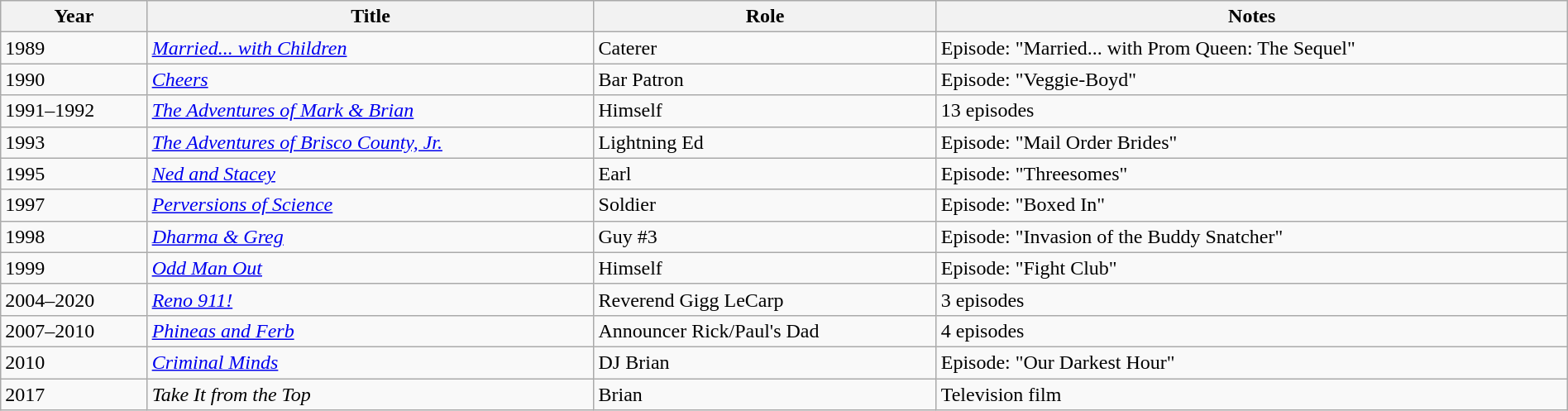<table class="wikitable" width="100%">
<tr>
<th>Year</th>
<th>Title</th>
<th>Role</th>
<th>Notes</th>
</tr>
<tr>
<td>1989</td>
<td><em><a href='#'>Married... with Children</a></em></td>
<td>Caterer</td>
<td>Episode: "Married... with Prom Queen: The Sequel"</td>
</tr>
<tr>
<td>1990</td>
<td><em><a href='#'>Cheers</a></em></td>
<td>Bar Patron</td>
<td>Episode: "Veggie-Boyd"</td>
</tr>
<tr>
<td>1991–1992</td>
<td><em><a href='#'>The Adventures of Mark & Brian</a></em></td>
<td>Himself</td>
<td>13 episodes</td>
</tr>
<tr>
<td>1993</td>
<td><em><a href='#'>The Adventures of Brisco County, Jr.</a></em></td>
<td>Lightning Ed</td>
<td>Episode: "Mail Order Brides"</td>
</tr>
<tr>
<td>1995</td>
<td><em><a href='#'>Ned and Stacey</a></em></td>
<td>Earl</td>
<td>Episode: "Threesomes"</td>
</tr>
<tr>
<td>1997</td>
<td><em><a href='#'>Perversions of Science</a></em></td>
<td>Soldier</td>
<td>Episode: "Boxed In"</td>
</tr>
<tr>
<td>1998</td>
<td><em><a href='#'>Dharma & Greg</a></em></td>
<td>Guy #3</td>
<td>Episode: "Invasion of the Buddy Snatcher"</td>
</tr>
<tr>
<td>1999</td>
<td><em><a href='#'>Odd Man Out</a></em></td>
<td>Himself</td>
<td>Episode: "Fight Club"</td>
</tr>
<tr>
<td>2004–2020</td>
<td><em><a href='#'>Reno 911!</a></em></td>
<td>Reverend Gigg LeCarp</td>
<td>3 episodes</td>
</tr>
<tr>
<td>2007–2010</td>
<td><em><a href='#'>Phineas and Ferb</a></em></td>
<td>Announcer Rick/Paul's Dad</td>
<td>4 episodes</td>
</tr>
<tr>
<td>2010</td>
<td><em><a href='#'>Criminal Minds</a></em></td>
<td>DJ Brian</td>
<td>Episode: "Our Darkest Hour"</td>
</tr>
<tr>
<td>2017</td>
<td><em>Take It from the Top</em></td>
<td>Brian</td>
<td>Television film</td>
</tr>
</table>
